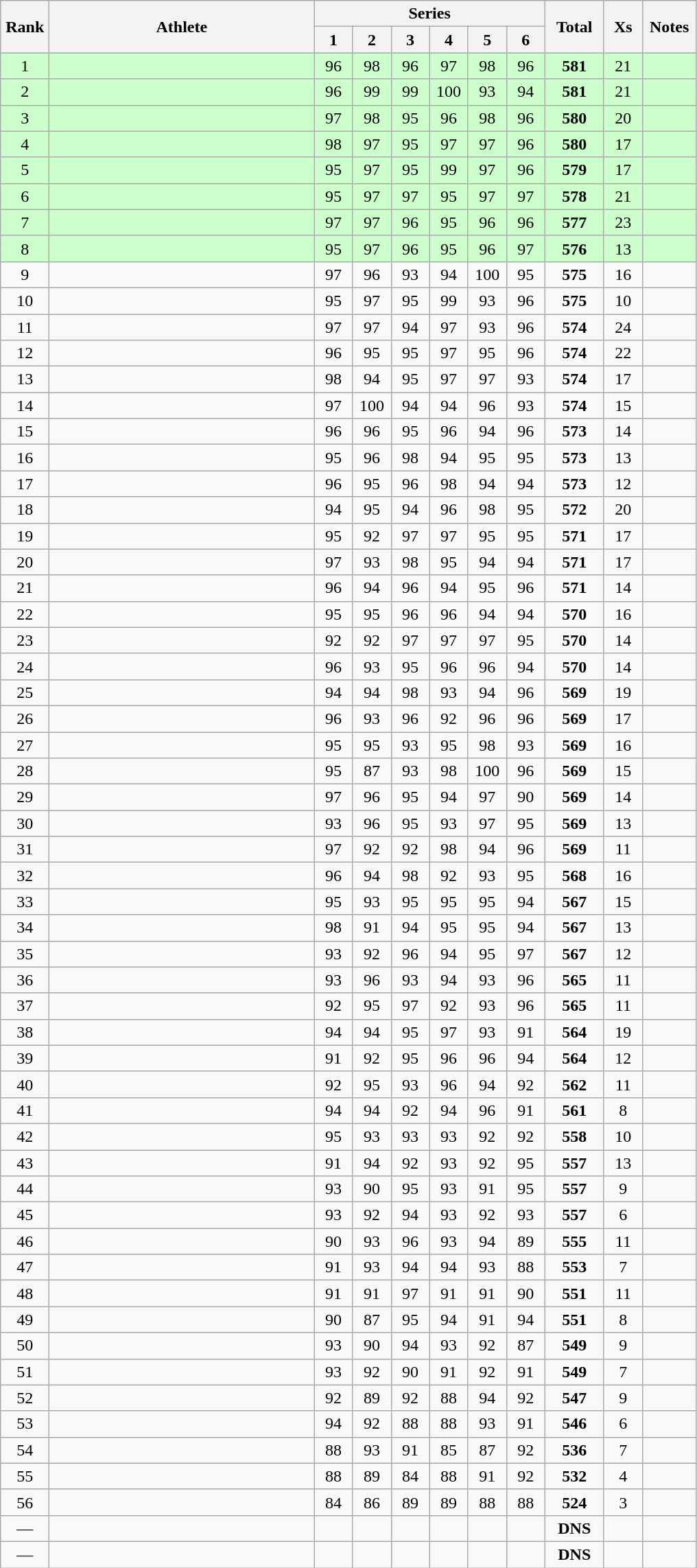<table class="wikitable" style="text-align:center">
<tr>
<th rowspan=2 width=40>Rank</th>
<th rowspan=2 width=250>Athlete</th>
<th colspan=6>Series</th>
<th rowspan=2 width=50>Total</th>
<th rowspan=2 width=30>Xs</th>
<th rowspan=2 width=45>Notes</th>
</tr>
<tr>
<th width=30>1</th>
<th width=30>2</th>
<th width=30>3</th>
<th width=30>4</th>
<th width=30>5</th>
<th width=30>6</th>
</tr>
<tr bgcolor=ccffcc>
<td>1</td>
<td align=left></td>
<td>96</td>
<td>98</td>
<td>96</td>
<td>97</td>
<td>98</td>
<td>96</td>
<td><strong>581</strong></td>
<td>21</td>
<td></td>
</tr>
<tr bgcolor=ccffcc>
<td>2</td>
<td align=left></td>
<td>96</td>
<td>99</td>
<td>99</td>
<td>100</td>
<td>93</td>
<td>94</td>
<td><strong>581</strong></td>
<td>21</td>
<td></td>
</tr>
<tr bgcolor=ccffcc>
<td>3</td>
<td align=left></td>
<td>97</td>
<td>98</td>
<td>95</td>
<td>96</td>
<td>98</td>
<td>96</td>
<td><strong>580</strong></td>
<td>20</td>
<td></td>
</tr>
<tr bgcolor=ccffcc>
<td>4</td>
<td align=left></td>
<td>98</td>
<td>97</td>
<td>95</td>
<td>97</td>
<td>97</td>
<td>96</td>
<td><strong>580</strong></td>
<td>17</td>
<td></td>
</tr>
<tr bgcolor=ccffcc>
<td>5</td>
<td align=left></td>
<td>95</td>
<td>97</td>
<td>95</td>
<td>99</td>
<td>97</td>
<td>96</td>
<td><strong>579</strong></td>
<td>17</td>
<td></td>
</tr>
<tr bgcolor=ccffcc>
<td>6</td>
<td align=left></td>
<td>95</td>
<td>97</td>
<td>97</td>
<td>95</td>
<td>97</td>
<td>97</td>
<td><strong>578</strong></td>
<td>21</td>
<td></td>
</tr>
<tr bgcolor=ccffcc>
<td>7</td>
<td align=left></td>
<td>97</td>
<td>97</td>
<td>96</td>
<td>95</td>
<td>96</td>
<td>96</td>
<td><strong>577</strong></td>
<td>23</td>
<td></td>
</tr>
<tr bgcolor=ccffcc>
<td>8</td>
<td align=left></td>
<td>95</td>
<td>97</td>
<td>96</td>
<td>95</td>
<td>96</td>
<td>97</td>
<td><strong>576</strong></td>
<td>13</td>
<td></td>
</tr>
<tr>
<td>9</td>
<td align=left></td>
<td>97</td>
<td>96</td>
<td>93</td>
<td>94</td>
<td>100</td>
<td>95</td>
<td><strong>575</strong></td>
<td>16</td>
<td></td>
</tr>
<tr>
<td>10</td>
<td align=left></td>
<td>95</td>
<td>97</td>
<td>95</td>
<td>99</td>
<td>93</td>
<td>96</td>
<td><strong>575</strong></td>
<td>10</td>
<td></td>
</tr>
<tr>
<td>11</td>
<td align=left></td>
<td>97</td>
<td>97</td>
<td>94</td>
<td>97</td>
<td>93</td>
<td>96</td>
<td><strong>574</strong></td>
<td>24</td>
<td></td>
</tr>
<tr>
<td>12</td>
<td align=left></td>
<td>96</td>
<td>95</td>
<td>95</td>
<td>97</td>
<td>95</td>
<td>96</td>
<td><strong>574</strong></td>
<td>22</td>
<td></td>
</tr>
<tr>
<td>13</td>
<td align=left></td>
<td>98</td>
<td>94</td>
<td>95</td>
<td>97</td>
<td>97</td>
<td>93</td>
<td><strong>574</strong></td>
<td>17</td>
<td></td>
</tr>
<tr>
<td>14</td>
<td align=left></td>
<td>97</td>
<td>100</td>
<td>94</td>
<td>94</td>
<td>96</td>
<td>93</td>
<td><strong>574</strong></td>
<td>15</td>
<td></td>
</tr>
<tr>
<td>15</td>
<td align=left></td>
<td>96</td>
<td>96</td>
<td>95</td>
<td>96</td>
<td>94</td>
<td>96</td>
<td><strong>573</strong></td>
<td>14</td>
<td></td>
</tr>
<tr>
<td>16</td>
<td align=left></td>
<td>95</td>
<td>96</td>
<td>98</td>
<td>94</td>
<td>95</td>
<td>95</td>
<td><strong>573</strong></td>
<td>13</td>
<td></td>
</tr>
<tr>
<td>17</td>
<td align=left></td>
<td>96</td>
<td>95</td>
<td>96</td>
<td>98</td>
<td>94</td>
<td>94</td>
<td><strong>573</strong></td>
<td>12</td>
<td></td>
</tr>
<tr>
<td>18</td>
<td align=left></td>
<td>94</td>
<td>95</td>
<td>94</td>
<td>96</td>
<td>98</td>
<td>95</td>
<td><strong>572</strong></td>
<td>20</td>
<td></td>
</tr>
<tr>
<td>19</td>
<td align=left></td>
<td>95</td>
<td>92</td>
<td>97</td>
<td>97</td>
<td>95</td>
<td>95</td>
<td><strong>571</strong></td>
<td>17</td>
<td></td>
</tr>
<tr>
<td>20</td>
<td align=left></td>
<td>97</td>
<td>93</td>
<td>98</td>
<td>95</td>
<td>94</td>
<td>94</td>
<td><strong>571</strong></td>
<td>17</td>
<td></td>
</tr>
<tr>
<td>21</td>
<td align=left></td>
<td>96</td>
<td>94</td>
<td>96</td>
<td>94</td>
<td>95</td>
<td>96</td>
<td><strong>571</strong></td>
<td>14</td>
<td></td>
</tr>
<tr>
<td>22</td>
<td align=left></td>
<td>95</td>
<td>95</td>
<td>96</td>
<td>96</td>
<td>94</td>
<td>94</td>
<td><strong>570</strong></td>
<td>16</td>
<td></td>
</tr>
<tr>
<td>23</td>
<td align=left></td>
<td>92</td>
<td>92</td>
<td>97</td>
<td>97</td>
<td>97</td>
<td>95</td>
<td><strong>570</strong></td>
<td>14</td>
<td></td>
</tr>
<tr>
<td>24</td>
<td align=left></td>
<td>96</td>
<td>93</td>
<td>95</td>
<td>96</td>
<td>96</td>
<td>94</td>
<td><strong>570</strong></td>
<td>14</td>
<td></td>
</tr>
<tr>
<td>25</td>
<td align=left></td>
<td>94</td>
<td>94</td>
<td>98</td>
<td>93</td>
<td>94</td>
<td>96</td>
<td><strong>569</strong></td>
<td>19</td>
<td></td>
</tr>
<tr>
<td>26</td>
<td align=left></td>
<td>96</td>
<td>93</td>
<td>96</td>
<td>92</td>
<td>96</td>
<td>96</td>
<td><strong>569</strong></td>
<td>17</td>
<td></td>
</tr>
<tr>
<td>27</td>
<td align=left></td>
<td>95</td>
<td>95</td>
<td>93</td>
<td>95</td>
<td>98</td>
<td>93</td>
<td><strong>569</strong></td>
<td>16</td>
<td></td>
</tr>
<tr>
<td>28</td>
<td align=left></td>
<td>95</td>
<td>87</td>
<td>93</td>
<td>98</td>
<td>100</td>
<td>96</td>
<td><strong>569</strong></td>
<td>15</td>
<td></td>
</tr>
<tr>
<td>29</td>
<td align=left></td>
<td>97</td>
<td>96</td>
<td>95</td>
<td>94</td>
<td>97</td>
<td>90</td>
<td><strong>569</strong></td>
<td>14</td>
<td></td>
</tr>
<tr>
<td>30</td>
<td align=left></td>
<td>93</td>
<td>96</td>
<td>95</td>
<td>93</td>
<td>97</td>
<td>95</td>
<td><strong>569</strong></td>
<td>13</td>
<td></td>
</tr>
<tr>
<td>31</td>
<td align=left></td>
<td>97</td>
<td>92</td>
<td>92</td>
<td>98</td>
<td>94</td>
<td>96</td>
<td><strong>569</strong></td>
<td>11</td>
<td></td>
</tr>
<tr>
<td>32</td>
<td align=left></td>
<td>96</td>
<td>94</td>
<td>98</td>
<td>92</td>
<td>93</td>
<td>95</td>
<td><strong>568</strong></td>
<td>16</td>
<td></td>
</tr>
<tr>
<td>33</td>
<td align=left></td>
<td>95</td>
<td>93</td>
<td>95</td>
<td>95</td>
<td>95</td>
<td>94</td>
<td><strong>567</strong></td>
<td>15</td>
<td></td>
</tr>
<tr>
<td>34</td>
<td align=left></td>
<td>98</td>
<td>91</td>
<td>94</td>
<td>95</td>
<td>95</td>
<td>94</td>
<td><strong>567</strong></td>
<td>13</td>
<td></td>
</tr>
<tr>
<td>35</td>
<td align=left></td>
<td>93</td>
<td>92</td>
<td>96</td>
<td>94</td>
<td>95</td>
<td>97</td>
<td><strong>567</strong></td>
<td>12</td>
<td></td>
</tr>
<tr>
<td>36</td>
<td align=left></td>
<td>93</td>
<td>96</td>
<td>93</td>
<td>94</td>
<td>93</td>
<td>96</td>
<td><strong>565</strong></td>
<td>11</td>
<td></td>
</tr>
<tr>
<td>37</td>
<td align=left></td>
<td>92</td>
<td>95</td>
<td>97</td>
<td>92</td>
<td>93</td>
<td>96</td>
<td><strong>565</strong></td>
<td>11</td>
<td></td>
</tr>
<tr>
<td>38</td>
<td align=left></td>
<td>94</td>
<td>94</td>
<td>95</td>
<td>97</td>
<td>93</td>
<td>91</td>
<td><strong>564</strong></td>
<td>19</td>
<td></td>
</tr>
<tr>
<td>39</td>
<td align=left></td>
<td>91</td>
<td>92</td>
<td>95</td>
<td>96</td>
<td>96</td>
<td>94</td>
<td><strong>564</strong></td>
<td>12</td>
<td></td>
</tr>
<tr>
<td>40</td>
<td align=left></td>
<td>92</td>
<td>95</td>
<td>93</td>
<td>96</td>
<td>94</td>
<td>92</td>
<td><strong>562</strong></td>
<td>11</td>
<td></td>
</tr>
<tr>
<td>41</td>
<td align=left></td>
<td>94</td>
<td>94</td>
<td>92</td>
<td>94</td>
<td>96</td>
<td>91</td>
<td><strong>561</strong></td>
<td>8</td>
<td></td>
</tr>
<tr>
<td>42</td>
<td align=left></td>
<td>95</td>
<td>93</td>
<td>93</td>
<td>93</td>
<td>92</td>
<td>92</td>
<td><strong>558</strong></td>
<td>10</td>
<td></td>
</tr>
<tr>
<td>43</td>
<td align=left></td>
<td>91</td>
<td>94</td>
<td>92</td>
<td>93</td>
<td>92</td>
<td>95</td>
<td><strong>557</strong></td>
<td>13</td>
<td></td>
</tr>
<tr>
<td>44</td>
<td align=left></td>
<td>93</td>
<td>90</td>
<td>95</td>
<td>93</td>
<td>91</td>
<td>95</td>
<td><strong>557</strong></td>
<td>9</td>
<td></td>
</tr>
<tr>
<td>45</td>
<td align=left></td>
<td>93</td>
<td>92</td>
<td>94</td>
<td>93</td>
<td>92</td>
<td>93</td>
<td><strong>557</strong></td>
<td>6</td>
<td></td>
</tr>
<tr>
<td>46</td>
<td align=left></td>
<td>90</td>
<td>93</td>
<td>96</td>
<td>93</td>
<td>94</td>
<td>89</td>
<td><strong>555</strong></td>
<td>11</td>
<td></td>
</tr>
<tr>
<td>47</td>
<td align=left></td>
<td>91</td>
<td>93</td>
<td>94</td>
<td>94</td>
<td>93</td>
<td>88</td>
<td><strong>553</strong></td>
<td>7</td>
<td></td>
</tr>
<tr>
<td>48</td>
<td align=left></td>
<td>91</td>
<td>91</td>
<td>97</td>
<td>91</td>
<td>91</td>
<td>90</td>
<td><strong>551</strong></td>
<td>11</td>
<td></td>
</tr>
<tr>
<td>49</td>
<td align=left></td>
<td>90</td>
<td>87</td>
<td>95</td>
<td>94</td>
<td>91</td>
<td>94</td>
<td><strong>551</strong></td>
<td>8</td>
<td></td>
</tr>
<tr>
<td>50</td>
<td align=left></td>
<td>93</td>
<td>90</td>
<td>94</td>
<td>93</td>
<td>92</td>
<td>87</td>
<td><strong>549</strong></td>
<td>9</td>
<td></td>
</tr>
<tr>
<td>51</td>
<td align=left></td>
<td>93</td>
<td>92</td>
<td>90</td>
<td>91</td>
<td>92</td>
<td>91</td>
<td><strong>549</strong></td>
<td>7</td>
<td></td>
</tr>
<tr>
<td>52</td>
<td align=left></td>
<td>92</td>
<td>89</td>
<td>92</td>
<td>88</td>
<td>94</td>
<td>92</td>
<td><strong>547</strong></td>
<td>9</td>
<td></td>
</tr>
<tr>
<td>53</td>
<td align=left></td>
<td>94</td>
<td>92</td>
<td>88</td>
<td>88</td>
<td>93</td>
<td>91</td>
<td><strong>546</strong></td>
<td>6</td>
<td></td>
</tr>
<tr>
<td>54</td>
<td align=left></td>
<td>88</td>
<td>93</td>
<td>91</td>
<td>85</td>
<td>87</td>
<td>92</td>
<td><strong>536</strong></td>
<td>7</td>
<td></td>
</tr>
<tr>
<td>55</td>
<td align=left></td>
<td>88</td>
<td>89</td>
<td>84</td>
<td>88</td>
<td>91</td>
<td>92</td>
<td><strong>532</strong></td>
<td>4</td>
<td></td>
</tr>
<tr>
<td>56</td>
<td align=left></td>
<td>84</td>
<td>86</td>
<td>89</td>
<td>89</td>
<td>88</td>
<td>88</td>
<td><strong>524</strong></td>
<td>3</td>
<td></td>
</tr>
<tr>
<td>—</td>
<td align=left></td>
<td></td>
<td></td>
<td></td>
<td></td>
<td></td>
<td></td>
<td><strong>DNS</strong></td>
<td></td>
<td></td>
</tr>
<tr>
<td>—</td>
<td align=left></td>
<td></td>
<td></td>
<td></td>
<td></td>
<td></td>
<td></td>
<td><strong>DNS</strong></td>
<td></td>
<td></td>
</tr>
</table>
